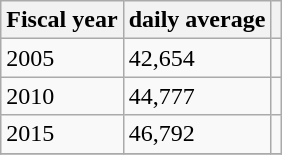<table class="wikitable">
<tr>
<th>Fiscal year</th>
<th>daily average</th>
<th></th>
</tr>
<tr>
<td>2005</td>
<td>42,654</td>
<td></td>
</tr>
<tr>
<td>2010</td>
<td>44,777</td>
<td></td>
</tr>
<tr>
<td>2015</td>
<td>46,792</td>
<td></td>
</tr>
<tr>
</tr>
</table>
